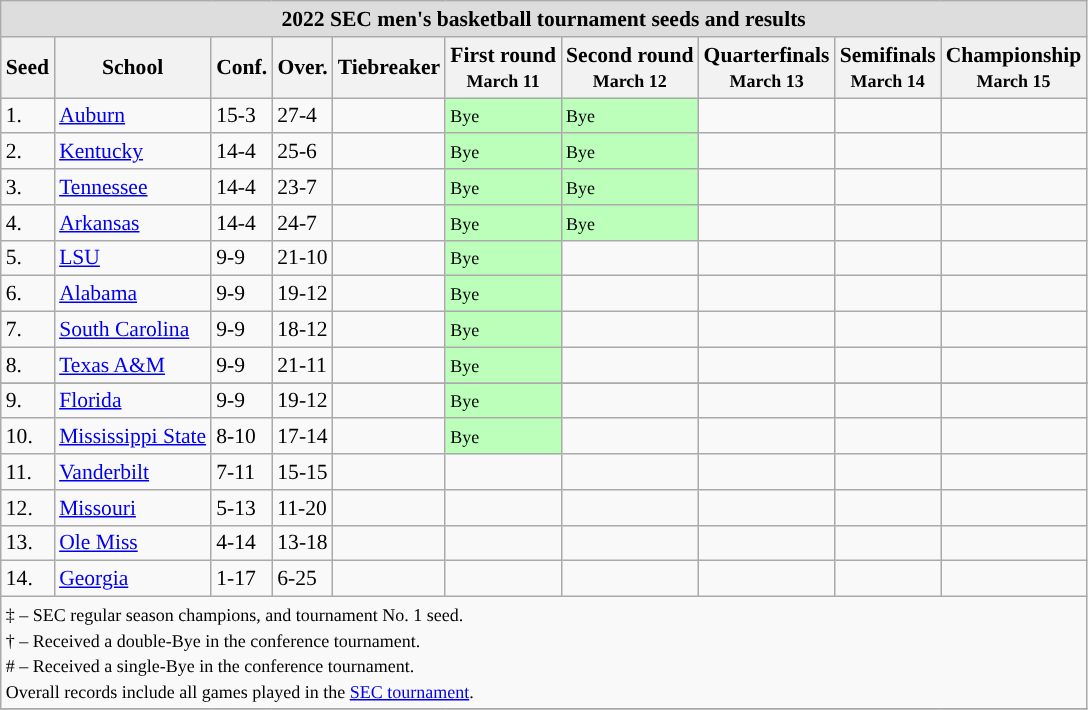<table class="wikitable" style="white-space:nowrap; font-size:90%;">
<tr>
<td colspan="10" style="text-align:center; background:#DDDDDD; font:#000000"><strong>2022 SEC men's basketball tournament seeds and results</strong></td>
</tr>
<tr bgcolor="#efefef">
<th>Seed</th>
<th>School</th>
<th>Conf.</th>
<th>Over.</th>
<th>Tiebreaker</th>
<th>First round<br><small>March 11</small></th>
<th>Second round<br><small>March 12</small></th>
<th>Quarterfinals<br><small>March 13</small></th>
<th>Semifinals<br><small>March 14</small></th>
<th>Championship<br><small>March 15</small></th>
</tr>
<tr>
<td>1.</td>
<td><a href='#'>Auburn</a></td>
<td>15-3</td>
<td>27-4</td>
<td></td>
<td style="background:#bfb;"><small>Bye</small></td>
<td style="background:#bfb;"><small>Bye</small></td>
<td></td>
<td></td>
<td></td>
</tr>
<tr>
<td>2.</td>
<td><a href='#'>Kentucky</a></td>
<td>14-4</td>
<td>25-6</td>
<td></td>
<td style="background:#bfb;"><small>Bye</small></td>
<td style="background:#bfb;"><small>Bye</small></td>
<td></td>
<td></td>
<td></td>
</tr>
<tr>
<td>3.</td>
<td><a href='#'>Tennessee</a></td>
<td>14-4</td>
<td>23-7</td>
<td></td>
<td style="background:#bfb;"><small>Bye</small></td>
<td style="background:#bfb;"><small>Bye</small></td>
<td></td>
<td></td>
<td></td>
</tr>
<tr>
<td>4.</td>
<td><a href='#'>Arkansas</a></td>
<td>14-4</td>
<td>24-7</td>
<td></td>
<td style="background:#bfb;"><small>Bye</small></td>
<td style="background:#bfb;"><small>Bye</small></td>
<td></td>
<td></td>
<td></td>
</tr>
<tr>
<td>5.</td>
<td><a href='#'>LSU</a></td>
<td>9-9</td>
<td>21-10</td>
<td></td>
<td style="background:#bfb;"><small>Bye</small></td>
<td></td>
<td></td>
<td></td>
<td></td>
</tr>
<tr>
<td>6.</td>
<td><a href='#'>Alabama</a></td>
<td>9-9</td>
<td>19-12</td>
<td></td>
<td style="background:#bfb;"><small>Bye</small></td>
<td></td>
<td></td>
<td></td>
<td></td>
</tr>
<tr>
<td>7.</td>
<td><a href='#'>South Carolina</a></td>
<td>9-9</td>
<td>18-12</td>
<td></td>
<td style="background:#bfb;"><small>Bye</small></td>
<td></td>
<td></td>
<td></td>
<td></td>
</tr>
<tr>
<td>8.</td>
<td><a href='#'>Texas A&M</a></td>
<td>9-9</td>
<td>21-11</td>
<td></td>
<td style="background:#bfb;"><small>Bye</small></td>
<td></td>
<td></td>
<td></td>
<td></td>
</tr>
<tr>
</tr>
<tr>
<td>9.</td>
<td><a href='#'>Florida</a></td>
<td>9-9</td>
<td>19-12</td>
<td></td>
<td style="background:#bfb;"><small>Bye</small></td>
<td></td>
<td></td>
<td></td>
<td></td>
</tr>
<tr>
<td>10.</td>
<td><a href='#'>Mississippi State</a></td>
<td>8-10</td>
<td>17-14</td>
<td></td>
<td style="background:#bfb;"><small>Bye</small></td>
<td></td>
<td></td>
<td></td>
<td></td>
</tr>
<tr>
<td>11.</td>
<td><a href='#'>Vanderbilt</a></td>
<td>7-11</td>
<td>15-15</td>
<td></td>
<td style="background:#;"></td>
<td></td>
<td></td>
<td></td>
<td></td>
</tr>
<tr>
<td>12.</td>
<td><a href='#'>Missouri</a></td>
<td>5-13</td>
<td>11-20</td>
<td></td>
<td style="background:#;"></td>
<td></td>
<td></td>
<td></td>
<td></td>
</tr>
<tr>
<td>13.</td>
<td><a href='#'>Ole Miss</a></td>
<td>4-14</td>
<td>13-18</td>
<td></td>
<td style="background:#;"></td>
<td></td>
<td></td>
<td></td>
<td></td>
</tr>
<tr>
<td>14.</td>
<td><a href='#'>Georgia</a></td>
<td>1-17</td>
<td>6-25</td>
<td></td>
<td style="background:#;"></td>
<td></td>
<td></td>
<td></td>
<td></td>
</tr>
<tr>
<td colspan="10" style="text-align:left;"><small>‡ – SEC regular season champions, and tournament No. 1 seed.<br>† – Received a double-Bye in the conference tournament.<br># – Received a single-Bye in the conference tournament.<br>Overall records include all games played in the <a href='#'>SEC tournament</a>.</small></td>
</tr>
<tr>
</tr>
</table>
